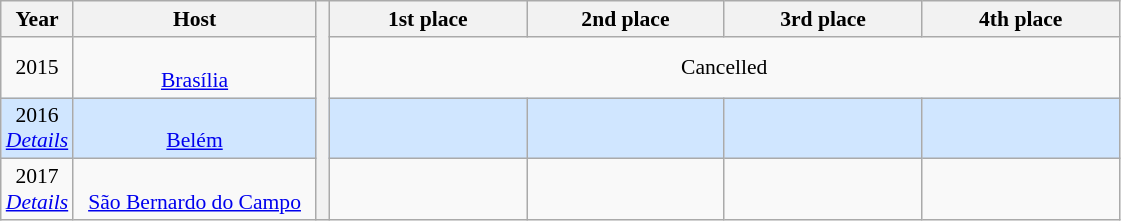<table class="wikitable" style="font-size: 90%; text-align: center;">
<tr>
<th width="30">Year</th>
<th width="155">Host</th>
<th width="2" rowspan="9"></th>
<th width="125">1st place</th>
<th width="125">2nd place</th>
<th width="125">3rd place</th>
<th width="125">4th place</th>
</tr>
<tr>
<td>2015</td>
<td><br><a href='#'>Brasília</a></td>
<td colspan=4><span>Cancelled</span></td>
</tr>
<tr style="background: #D0E6FF;">
<td>2016<br><em><a href='#'>Details</a></em></td>
<td><br><a href='#'>Belém</a></td>
<td></td>
<td></td>
<td></td>
<td></td>
</tr>
<tr>
<td>2017<br><em><a href='#'>Details</a></em></td>
<td><br><a href='#'>São Bernardo do Campo</a></td>
<td></td>
<td></td>
<td></td>
<td></td>
</tr>
</table>
